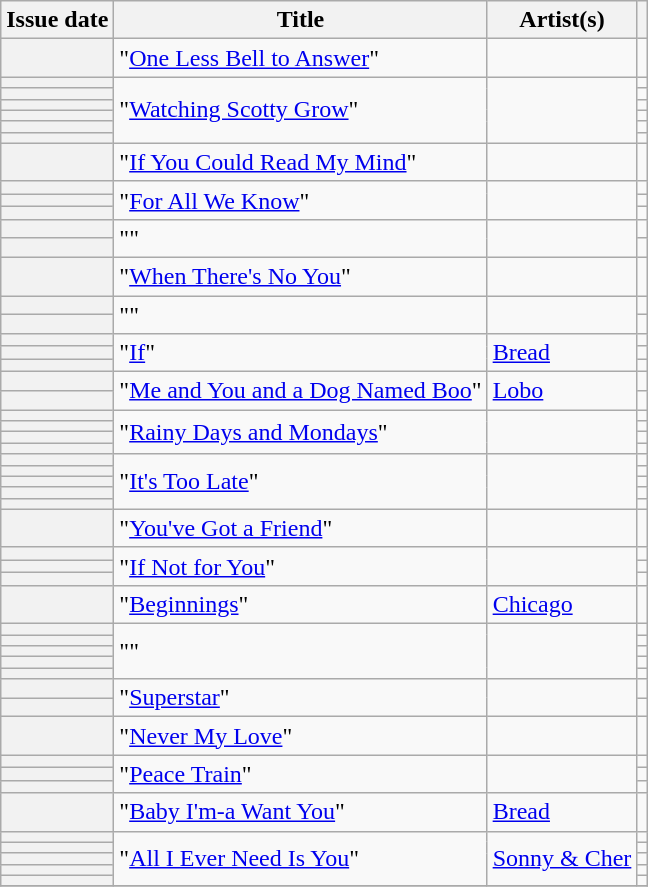<table class="wikitable sortable plainrowheaders">
<tr>
<th scope=col>Issue date</th>
<th scope=col>Title</th>
<th scope=col>Artist(s)</th>
<th scope=col class=unsortable></th>
</tr>
<tr>
<th scope=row></th>
<td rowspan="1">"<a href='#'>One Less Bell to Answer</a>"</td>
<td rowspan="1"></td>
<td align=center></td>
</tr>
<tr>
<th scope=row></th>
<td rowspan="6">"<a href='#'>Watching Scotty Grow</a>"</td>
<td rowspan="6"></td>
<td align=center></td>
</tr>
<tr>
<th scope=row></th>
<td align=center></td>
</tr>
<tr>
<th scope=row></th>
<td align=center></td>
</tr>
<tr>
<th scope=row></th>
<td align=center></td>
</tr>
<tr>
<th scope=row></th>
<td align=center></td>
</tr>
<tr>
<th scope=row></th>
<td align=center></td>
</tr>
<tr>
<th scope=row></th>
<td rowspan="1">"<a href='#'>If You Could Read My Mind</a>"</td>
<td rowspan="1"></td>
<td align=center></td>
</tr>
<tr>
<th scope=row></th>
<td rowspan="3">"<a href='#'>For All We Know</a>"</td>
<td rowspan="3"></td>
<td align=center></td>
</tr>
<tr>
<th scope=row></th>
<td align=center></td>
</tr>
<tr>
<th scope=row></th>
<td align=center></td>
</tr>
<tr>
<th scope=row></th>
<td rowspan="2">""</td>
<td rowspan="2"></td>
<td align=center></td>
</tr>
<tr>
<th scope=row></th>
<td align=center></td>
</tr>
<tr>
<th scope=row></th>
<td rowspan="1">"<a href='#'>When There's No You</a>"</td>
<td rowspan="1"></td>
<td align=center></td>
</tr>
<tr>
<th scope=row></th>
<td rowspan="2">""</td>
<td rowspan="2"></td>
<td align=center></td>
</tr>
<tr>
<th scope=row></th>
<td align=center></td>
</tr>
<tr>
<th scope=row></th>
<td rowspan="3">"<a href='#'>If</a>"</td>
<td rowspan="3"><a href='#'>Bread</a></td>
<td align=center></td>
</tr>
<tr>
<th scope=row></th>
<td align=center></td>
</tr>
<tr>
<th scope=row></th>
<td align=center></td>
</tr>
<tr>
<th scope=row></th>
<td rowspan="2">"<a href='#'>Me and You and a Dog Named Boo</a>"</td>
<td rowspan="2"><a href='#'>Lobo</a></td>
<td align=center></td>
</tr>
<tr>
<th scope=row></th>
<td align=center></td>
</tr>
<tr>
<th scope=row></th>
<td rowspan="4">"<a href='#'>Rainy Days and Mondays</a>"</td>
<td rowspan="4"></td>
<td align=center></td>
</tr>
<tr>
<th scope=row></th>
<td align=center></td>
</tr>
<tr>
<th scope=row></th>
<td align=center></td>
</tr>
<tr>
<th scope=row></th>
<td align=center></td>
</tr>
<tr>
<th scope=row></th>
<td rowspan="5">"<a href='#'>It's Too Late</a>"</td>
<td rowspan="5"></td>
<td align=center></td>
</tr>
<tr>
<th scope=row></th>
<td align=center></td>
</tr>
<tr>
<th scope=row></th>
<td align=center></td>
</tr>
<tr>
<th scope=row></th>
<td align=center></td>
</tr>
<tr>
<th scope=row></th>
<td align=center></td>
</tr>
<tr>
<th scope=row></th>
<td rowspan="1">"<a href='#'>You've Got a Friend</a>"</td>
<td rowspan="1"></td>
<td align=center></td>
</tr>
<tr>
<th scope=row></th>
<td rowspan="3">"<a href='#'>If Not for You</a>"</td>
<td rowspan="3"></td>
<td align=center></td>
</tr>
<tr>
<th scope=row></th>
<td align=center></td>
</tr>
<tr>
<th scope=row></th>
<td align=center></td>
</tr>
<tr>
<th scope=row></th>
<td rowspan="1">"<a href='#'>Beginnings</a>"</td>
<td rowspan="1"><a href='#'>Chicago</a></td>
<td align=center></td>
</tr>
<tr>
<th scope=row></th>
<td rowspan="5">""</td>
<td rowspan="5"></td>
<td align=center></td>
</tr>
<tr>
<th scope=row></th>
<td align=center></td>
</tr>
<tr>
<th scope=row></th>
<td align=center></td>
</tr>
<tr>
<th scope=row></th>
<td align=center></td>
</tr>
<tr>
<th scope=row></th>
<td align=center></td>
</tr>
<tr>
<th scope=row></th>
<td rowspan="2">"<a href='#'>Superstar</a>"</td>
<td rowspan="2"></td>
<td align=center></td>
</tr>
<tr>
<th scope=row></th>
<td align=center></td>
</tr>
<tr>
<th scope=row></th>
<td rowspan="1">"<a href='#'>Never My Love</a>"</td>
<td rowspan="1"></td>
<td align=center></td>
</tr>
<tr>
<th scope=row></th>
<td rowspan="3">"<a href='#'>Peace Train</a>"</td>
<td rowspan="3"></td>
<td align=center></td>
</tr>
<tr>
<th scope=row></th>
<td align=center></td>
</tr>
<tr>
<th scope=row></th>
<td align=center></td>
</tr>
<tr>
<th scope=row></th>
<td rowspan="1">"<a href='#'>Baby I'm-a Want You</a>"</td>
<td rowspan="1"><a href='#'>Bread</a></td>
<td align=center></td>
</tr>
<tr>
<th scope=row></th>
<td rowspan="5">"<a href='#'>All I Ever Need Is You</a>"</td>
<td rowspan="5"><a href='#'>Sonny & Cher</a></td>
<td align=center></td>
</tr>
<tr>
<th scope=row></th>
<td align=center></td>
</tr>
<tr>
<th scope=row></th>
<td align=center></td>
</tr>
<tr>
<th scope=row></th>
<td align=center></td>
</tr>
<tr>
<th scope=row></th>
<td align=center></td>
</tr>
<tr>
</tr>
</table>
